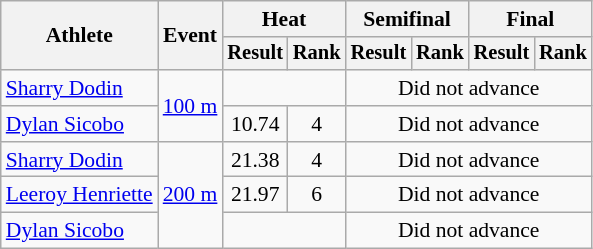<table class="wikitable" style="font-size:90%">
<tr>
<th rowspan=2>Athlete</th>
<th rowspan=2>Event</th>
<th colspan=2>Heat</th>
<th colspan=2>Semifinal</th>
<th colspan=2>Final</th>
</tr>
<tr style="font-size:95%">
<th>Result</th>
<th>Rank</th>
<th>Result</th>
<th>Rank</th>
<th>Result</th>
<th>Rank</th>
</tr>
<tr align=center>
<td align=left><a href='#'>Sharry Dodin</a></td>
<td align=left rowspan=2><a href='#'>100 m</a></td>
<td colspan=2></td>
<td Colspan=4>Did not advance</td>
</tr>
<tr align=center>
<td align=left><a href='#'>Dylan Sicobo</a></td>
<td>10.74</td>
<td>4</td>
<td Colspan=4>Did not advance</td>
</tr>
<tr align=center>
<td align=left><a href='#'>Sharry Dodin</a></td>
<td align=left rowspan=3><a href='#'>200 m</a></td>
<td>21.38</td>
<td>4</td>
<td colspan=4>Did not advance</td>
</tr>
<tr align=center>
<td align=left><a href='#'>Leeroy Henriette</a></td>
<td>21.97</td>
<td>6</td>
<td colspan=4>Did not advance</td>
</tr>
<tr align=center>
<td align=left><a href='#'>Dylan Sicobo</a></td>
<td colspan=2></td>
<td colspan=4>Did not advance</td>
</tr>
</table>
